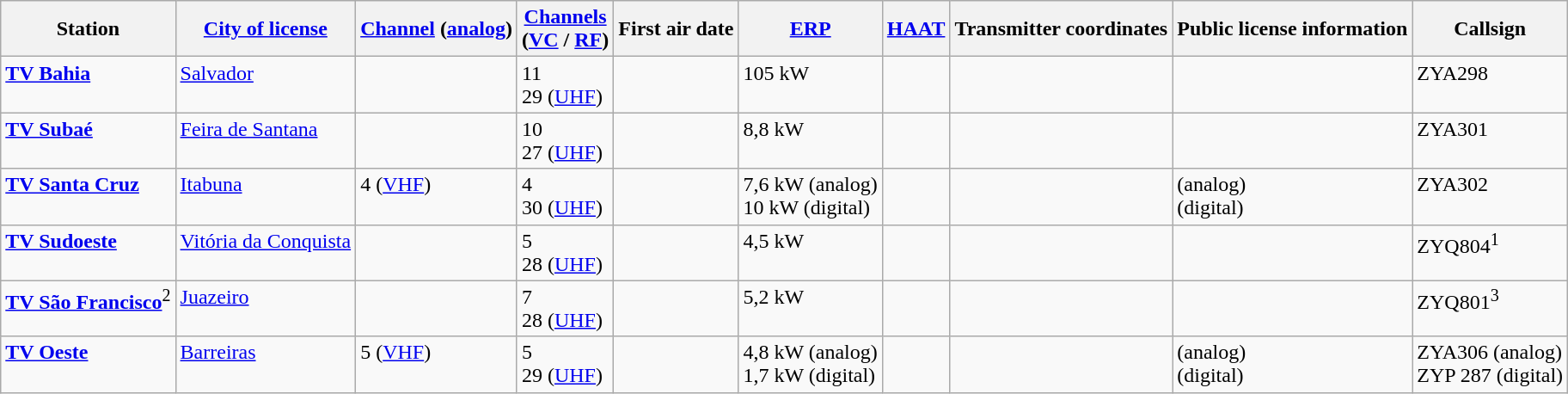<table class="wikitable">
<tr>
<th>Station</th>
<th><a href='#'>City of license</a></th>
<th><a href='#'>Channel</a> (<a href='#'>analog</a>)</th>
<th><a href='#'>Channels</a><br>(<a href='#'>VC</a> / <a href='#'>RF</a>)</th>
<th>First air date</th>
<th><a href='#'>ERP</a></th>
<th><a href='#'>HAAT</a></th>
<th>Transmitter coordinates</th>
<th>Public license information</th>
<th>Callsign</th>
</tr>
<tr style="vertical-align: top; text-align: left;">
<td><strong><a href='#'>TV Bahia</a></strong></td>
<td><a href='#'>Salvador</a></td>
<td></td>
<td>11<br>29 (<a href='#'>UHF</a>)</td>
<td></td>
<td>105 kW</td>
<td></td>
<td></td>
<td></td>
<td>ZYA298</td>
</tr>
<tr style="vertical-align: top; text-align: left;">
<td><strong><a href='#'>TV Subaé</a></strong></td>
<td><a href='#'>Feira de Santana</a></td>
<td></td>
<td>10<br>27 (<a href='#'>UHF</a>)</td>
<td></td>
<td>8,8 kW</td>
<td></td>
<td></td>
<td></td>
<td>ZYA301</td>
</tr>
<tr style="vertical-align: top; text-align: left;">
<td><strong><a href='#'>TV Santa Cruz</a></strong></td>
<td><a href='#'>Itabuna</a></td>
<td>4 (<a href='#'>VHF</a>)</td>
<td>4<br>30  (<a href='#'>UHF</a>)</td>
<td></td>
<td>7,6 kW (analog)<br>10 kW (digital)</td>
<td></td>
<td></td>
<td> (analog)<br> (digital)</td>
<td>ZYA302</td>
</tr>
<tr style="vertical-align: top; text-align: left;">
<td><strong><a href='#'>TV Sudoeste</a></strong></td>
<td><a href='#'>Vitória da Conquista</a></td>
<td></td>
<td>5<br>28 (<a href='#'>UHF</a>)</td>
<td></td>
<td>4,5 kW</td>
<td></td>
<td></td>
<td></td>
<td>ZYQ804<sup>1</sup></td>
</tr>
<tr style="vertical-align: top; text-align: left;">
<td><strong><a href='#'>TV São Francisco</a></strong><sup>2</sup></td>
<td><a href='#'>Juazeiro</a></td>
<td></td>
<td>7<br>28  (<a href='#'>UHF</a>)</td>
<td></td>
<td>5,2 kW</td>
<td></td>
<td></td>
<td></td>
<td>ZYQ801<sup>3</sup></td>
</tr>
<tr style="vertical-align: top; text-align: left;">
<td><strong><a href='#'>TV Oeste</a></strong></td>
<td><a href='#'>Barreiras</a></td>
<td>5 (<a href='#'>VHF</a>)</td>
<td>5<br>29  (<a href='#'>UHF</a>)</td>
<td></td>
<td>4,8 kW (analog)<br>1,7 kW (digital)</td>
<td></td>
<td></td>
<td> (analog)<br> (digital)</td>
<td>ZYA306 (analog)<br>ZYP 287 (digital)</td>
</tr>
</table>
